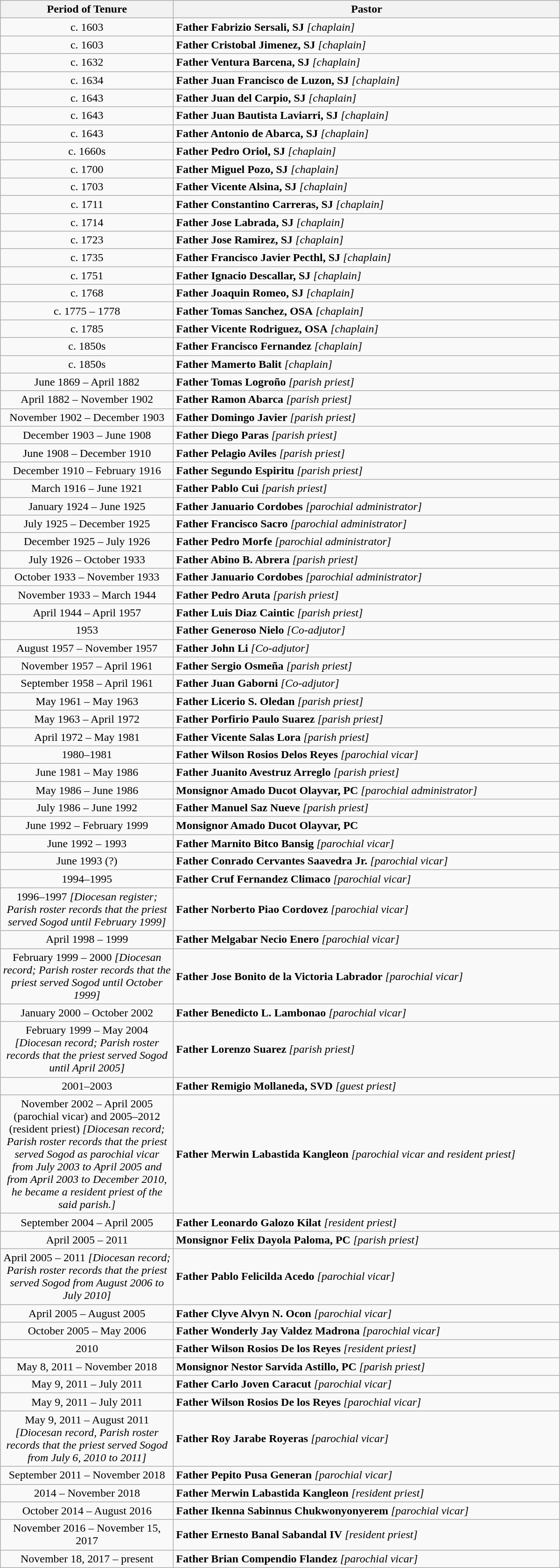<table class="collapsible collapsed wikitable toccolours" style="min-width:50em; width:auto">
<tr>
<th scope="col" style="width:15em">Period of Tenure</th>
<th scope="col">Pastor</th>
</tr>
<tr>
<td style="text-align: center;">c. 1603</td>
<td><strong>Father Fabrizio Sersali, SJ</strong> <em>[chaplain]</em></td>
</tr>
<tr>
<td style="text-align: center;">c. 1603</td>
<td><strong>Father Cristobal Jimenez, SJ</strong> <em>[chaplain]</em></td>
</tr>
<tr>
<td style="text-align: center;">c. 1632</td>
<td><strong>Father Ventura Barcena, SJ</strong> <em>[chaplain]</em></td>
</tr>
<tr>
<td style="text-align: center;">c. 1634</td>
<td><strong>Father Juan Francisco de Luzon, SJ</strong> <em>[chaplain]</em></td>
</tr>
<tr>
<td style="text-align: center;">c. 1643</td>
<td><strong>Father Juan del Carpio, SJ</strong> <em>[chaplain]</em></td>
</tr>
<tr>
<td style="text-align: center;">c. 1643</td>
<td><strong>Father Juan Bautista Laviarri, SJ</strong> <em>[chaplain]</em></td>
</tr>
<tr>
<td style="text-align: center;">c. 1643</td>
<td><strong>Father Antonio de Abarca, SJ</strong> <em>[chaplain]</em></td>
</tr>
<tr>
<td style="text-align: center;">c. 1660s</td>
<td><strong>Father Pedro Oriol, SJ</strong> <em>[chaplain]</em></td>
</tr>
<tr>
<td style="text-align: center;">c. 1700</td>
<td><strong>Father Miguel Pozo, SJ</strong> <em>[chaplain]</em></td>
</tr>
<tr>
<td style="text-align: center;">c. 1703</td>
<td><strong>Father Vicente Alsina, SJ</strong> <em>[chaplain]</em></td>
</tr>
<tr>
<td style="text-align: center;">c. 1711</td>
<td><strong>Father Constantino Carreras, SJ</strong> <em>[chaplain]</em></td>
</tr>
<tr>
<td style="text-align: center;">c. 1714</td>
<td><strong>Father Jose Labrada, SJ</strong> <em>[chaplain]</em></td>
</tr>
<tr>
<td style="text-align: center;">c. 1723</td>
<td><strong>Father Jose Ramirez, SJ</strong> <em>[chaplain]</em></td>
</tr>
<tr>
<td style="text-align: center;">c. 1735</td>
<td><strong>Father Francisco Javier Pecthl, SJ</strong> <em>[chaplain]</em></td>
</tr>
<tr>
<td style="text-align: center;">c. 1751</td>
<td><strong>Father Ignacio Descallar, SJ</strong> <em>[chaplain]</em></td>
</tr>
<tr>
<td style="text-align: center;">c. 1768</td>
<td><strong>Father Joaquin Romeo, SJ</strong> <em>[chaplain]</em></td>
</tr>
<tr>
<td style="text-align: center;">c. 1775 – 1778</td>
<td><strong>Father Tomas Sanchez, OSA</strong> <em>[chaplain]</em></td>
</tr>
<tr>
<td style="text-align: center;">c. 1785</td>
<td><strong>Father Vicente Rodriguez, OSA</strong> <em>[chaplain]</em></td>
</tr>
<tr>
<td style="text-align: center;">c. 1850s</td>
<td><strong>Father Francisco Fernandez</strong> <em>[chaplain]</em></td>
</tr>
<tr>
<td style="text-align: center;">c. 1850s</td>
<td><strong>Father Mamerto Balit</strong> <em>[chaplain]</em></td>
</tr>
<tr>
<td style="text-align: center;">June 1869 – April 1882</td>
<td><strong>Father Tomas Logroño</strong> <em>[parish priest]</em></td>
</tr>
<tr>
<td style="text-align: center;">April 1882 – November 1902</td>
<td><strong>Father Ramon Abarca</strong> <em>[parish priest]</em></td>
</tr>
<tr>
<td style="text-align: center;">November 1902 – December 1903</td>
<td><strong>Father Domingo Javier</strong> <em>[parish priest]</em></td>
</tr>
<tr>
<td style="text-align: center;">December 1903 – June 1908</td>
<td><strong>Father Diego Paras</strong> <em>[parish priest]</em></td>
</tr>
<tr>
<td style="text-align: center;">June 1908 – December 1910</td>
<td><strong>Father Pelagio Aviles</strong> <em>[parish priest]</em></td>
</tr>
<tr>
<td style="text-align: center;">December 1910 – February 1916</td>
<td><strong>Father Segundo Espiritu</strong> <em>[parish priest]</em></td>
</tr>
<tr>
<td style="text-align: center;">March 1916 – June 1921</td>
<td><strong>Father Pablo Cui</strong> <em>[parish priest]</em></td>
</tr>
<tr>
<td style="text-align: center;">January 1924 – June 1925</td>
<td><strong>Father Januario Cordobes</strong> <em>[parochial administrator]</em></td>
</tr>
<tr>
<td style="text-align: center;">July 1925 – December 1925</td>
<td><strong>Father Francisco Sacro</strong> <em>[parochial administrator]</em></td>
</tr>
<tr>
<td style="text-align: center;">December 1925 – July 1926</td>
<td><strong>Father Pedro Morfe</strong> <em>[parochial administrator]</em></td>
</tr>
<tr>
<td style="text-align: center;">July 1926 – October 1933</td>
<td><strong>Father Abino B. Abrera</strong> <em>[parish priest]</em></td>
</tr>
<tr>
<td style="text-align: center;">October 1933 – November 1933</td>
<td><strong>Father Januario Cordobes</strong> <em>[parochial administrator]</em></td>
</tr>
<tr>
<td style="text-align: center;">November 1933 – March 1944</td>
<td><strong>Father Pedro Aruta</strong> <em>[parish priest]</em></td>
</tr>
<tr>
<td style="text-align: center;">April 1944 – April 1957</td>
<td><strong>Father Luis Diaz Caintic</strong> <em>[parish priest]</em></td>
</tr>
<tr>
<td style="text-align: center;">1953</td>
<td><strong>Father Generoso Nielo</strong> <em>[Co-adjutor]</em></td>
</tr>
<tr>
<td style="text-align: center;">August 1957 – November 1957</td>
<td><strong>Father John Li</strong> <em>[Co-adjutor]</em></td>
</tr>
<tr>
<td style="text-align: center;">November 1957 – April 1961</td>
<td><strong>Father Sergio Osmeña</strong> <em>[parish priest]</em></td>
</tr>
<tr>
<td style="text-align: center;">September 1958 – April 1961</td>
<td><strong>Father Juan Gaborni</strong> <em>[Co-adjutor]</em></td>
</tr>
<tr>
<td style="text-align: center;">May 1961 – May 1963</td>
<td><strong>Father Licerio S. Oledan</strong> <em>[parish priest]</em></td>
</tr>
<tr>
<td style="text-align: center;">May 1963 – April 1972</td>
<td><strong>Father Porfirio Paulo Suarez</strong> <em>[parish priest]</em></td>
</tr>
<tr>
<td style="text-align: center;">April 1972 – May 1981</td>
<td><strong>Father Vicente Salas Lora</strong> <em>[parish priest]</em></td>
</tr>
<tr>
<td style="text-align: center;">1980–1981</td>
<td><strong>Father Wilson Rosios Delos Reyes</strong> <em>[parochial vicar]</em></td>
</tr>
<tr>
<td style="text-align: center;">June 1981 – May 1986</td>
<td><strong>Father Juanito Avestruz Arreglo</strong> <em>[parish priest]</em></td>
</tr>
<tr>
<td style="text-align: center;">May 1986 – June 1986</td>
<td><strong>Monsignor Amado Ducot Olayvar, PC</strong> <em>[parochial administrator]</em></td>
</tr>
<tr>
<td style="text-align: center;">July 1986 – June 1992</td>
<td><strong>Father Manuel Saz Nueve</strong> <em>[parish priest]</em></td>
</tr>
<tr>
<td style="text-align: center;">June 1992 – February 1999</td>
<td><strong>Monsignor Amado Ducot Olayvar, PC</strong></td>
</tr>
<tr>
<td style="text-align: center;">June 1992 – 1993</td>
<td><strong>Father Marnito Bitco Bansig</strong> <em>[parochial vicar]</em></td>
</tr>
<tr>
<td style="text-align: center;">June 1993 (?)</td>
<td><strong>Father Conrado Cervantes Saavedra Jr.</strong> <em>[parochial vicar]</em></td>
</tr>
<tr>
<td style="text-align: center;">1994–1995</td>
<td><strong>Father Cruf Fernandez Climaco</strong> <em>[parochial vicar]</em></td>
</tr>
<tr>
<td style="text-align: center;">1996–1997 <em>[Diocesan register; Parish roster records that the priest served Sogod until February 1999]</em></td>
<td><strong>Father Norberto Piao Cordovez</strong> <em>[parochial vicar]</em></td>
</tr>
<tr>
<td style="text-align: center;">April 1998 – 1999</td>
<td><strong>Father Melgabar Necio Enero</strong> <em>[parochial vicar]</em></td>
</tr>
<tr>
<td style="text-align: center;">February 1999 – 2000 <em>[Diocesan record; Parish roster records that the priest served Sogod until October 1999]</em></td>
<td><strong>Father Jose Bonito de la Victoria Labrador</strong> <em>[parochial vicar]</em></td>
</tr>
<tr>
<td style="text-align: center;">January 2000 – October 2002</td>
<td><strong>Father Benedicto L. Lambonao</strong> <em>[parochial vicar]</em></td>
</tr>
<tr>
<td style="text-align: center;">February 1999 – May 2004 <em>[Diocesan record; Parish roster records that the priest served Sogod until April 2005]</em></td>
<td><strong>Father Lorenzo Suarez</strong> <em>[parish priest]</em></td>
</tr>
<tr>
<td style="text-align: center;">2001–2003</td>
<td><strong>Father Remigio Mollaneda, SVD</strong> <em>[guest priest]</em></td>
</tr>
<tr>
<td style="text-align: center;">November 2002 – April 2005 (parochial vicar) and 2005–2012 (resident priest) <em>[Diocesan record; Parish roster records that the priest served Sogod as parochial vicar from July 2003 to April 2005 and from April 2003 to December 2010, he became a resident priest of the said parish.]</em></td>
<td><strong>Father Merwin Labastida Kangleon</strong> <em>[parochial vicar and resident priest]</em></td>
</tr>
<tr>
<td style="text-align: center;">September 2004 – April 2005</td>
<td><strong>Father Leonardo Galozo Kilat</strong>  <em>[resident priest]</em></td>
</tr>
<tr>
<td style="text-align: center;">April 2005 – 2011</td>
<td><strong>Monsignor Felix Dayola Paloma, PC</strong> <em>[parish priest]</em></td>
</tr>
<tr>
<td style="text-align: center;">April 2005 – 2011 <em>[Diocesan record; Parish roster records that the priest served Sogod from August 2006 to July 2010]</em></td>
<td><strong>Father Pablo Felicilda Acedo</strong> <em>[parochial vicar]</em></td>
</tr>
<tr>
<td style="text-align: center;">April 2005 – August 2005</td>
<td><strong>Father Clyve Alvyn N. Ocon</strong> <em>[parochial vicar]</em></td>
</tr>
<tr>
<td style="text-align: center;">October 2005 – May 2006</td>
<td><strong>Father Wonderly Jay Valdez Madrona</strong> <em>[parochial vicar]</em></td>
</tr>
<tr>
<td style="text-align: center;">2010</td>
<td><strong>Father Wilson Rosios De los Reyes</strong> <em>[resident priest]</em></td>
</tr>
<tr>
<td style="text-align: center;">May 8, 2011 – November 2018</td>
<td><strong>Monsignor Nestor Sarvida Astillo, PC</strong> <em>[parish priest]</em></td>
</tr>
<tr>
<td style="text-align: center;">May 9, 2011 – July 2011</td>
<td><strong>Father Carlo Joven Caracut</strong> <em>[parochial vicar]</em></td>
</tr>
<tr>
<td style="text-align: center;">May 9, 2011 – July 2011</td>
<td><strong>Father Wilson Rosios De los Reyes</strong> <em>[parochial vicar]</em></td>
</tr>
<tr>
<td style="text-align: center;">May 9, 2011 – August 2011 <em>[Diocesan record, Parish roster records that the priest served Sogod from July 6, 2010 to 2011]</em></td>
<td><strong>Father Roy Jarabe Royeras</strong> <em>[parochial vicar]</em></td>
</tr>
<tr>
<td style="text-align: center;">September 2011 – November 2018</td>
<td><strong>Father Pepito Pusa Generan</strong> <em>[parochial vicar]</em></td>
</tr>
<tr>
<td style="text-align: center;">2014 – November 2018</td>
<td><strong>Father Merwin Labastida Kangleon</strong> <em>[resident priest]</em></td>
</tr>
<tr>
<td style="text-align: center;">October 2014 – August 2016</td>
<td><strong>Father Ikenna Sabinnus Chukwonyonyerem</strong> <em>[parochial vicar]</em></td>
</tr>
<tr>
<td style="text-align: center;">November 2016 – November 15, 2017</td>
<td><strong>Father Ernesto Banal Sabandal IV</strong> <em>[resident priest]</em></td>
</tr>
<tr>
<td style="text-align: center;">November 18, 2017 – present</td>
<td><strong>Father Brian Compendio Flandez</strong> <em>[parochial vicar]</em></td>
</tr>
</table>
